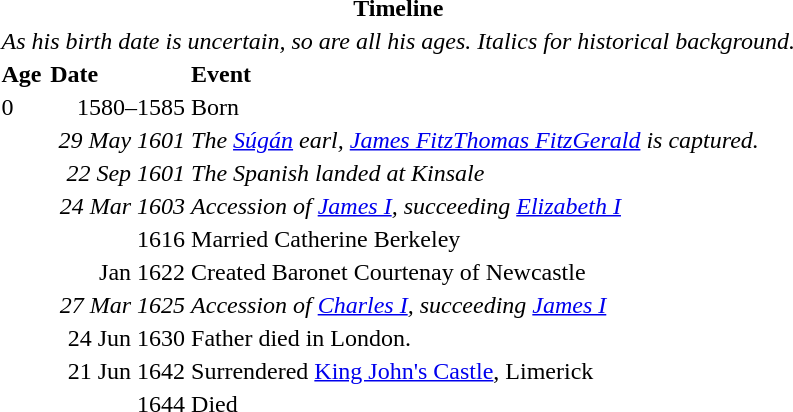<table>
<tr>
<th colspan=3>Timeline</th>
</tr>
<tr>
<td colspan=3><em>As his birth date is uncertain, so are all his ages. Italics for historical background.</em></td>
</tr>
<tr>
<th align=left>Age</th>
<th align=left>Date</th>
<th align=left>Event</th>
</tr>
<tr>
<td>0</td>
<td align=right>1580–1585</td>
<td>Born</td>
</tr>
<tr>
<td></td>
<td align=right><em>29 May 1601</em></td>
<td><em>The <a href='#'>Súgán</a> earl, <a href='#'>James FitzThomas FitzGerald</a> is captured.</em></td>
</tr>
<tr>
<td></td>
<td align=right><em>22 Sep 1601</em></td>
<td><em>The Spanish landed at Kinsale</em></td>
</tr>
<tr>
<td></td>
<td align=right><em>24 Mar 1603</em></td>
<td><em>Accession of <a href='#'>James I</a>, succeeding <a href='#'>Elizabeth I</a></em></td>
</tr>
<tr>
<td></td>
<td align=right>1616</td>
<td>Married Catherine Berkeley</td>
</tr>
<tr>
<td></td>
<td align=right>Jan 1622</td>
<td>Created Baronet Courtenay of Newcastle</td>
</tr>
<tr>
<td></td>
<td align=right><em>27 Mar 1625</em></td>
<td><em>Accession of <a href='#'>Charles I</a>, succeeding <a href='#'>James I</a></em></td>
</tr>
<tr>
<td></td>
<td align=right>24 Jun 1630</td>
<td>Father died in London.</td>
</tr>
<tr>
<td></td>
<td align=right>21 Jun 1642</td>
<td>Surrendered <a href='#'>King John's Castle</a>, Limerick</td>
</tr>
<tr>
<td></td>
<td align=right>1644</td>
<td>Died</td>
</tr>
</table>
